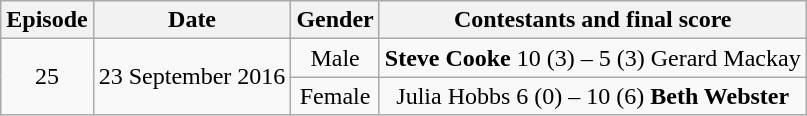<table class="wikitable" style="text-align:center">
<tr>
<th>Episode</th>
<th>Date</th>
<th>Gender</th>
<th>Contestants and final score</th>
</tr>
<tr>
<td rowspan=2>25</td>
<td rowspan=2>23 September 2016</td>
<td>Male</td>
<td><strong>Steve Cooke</strong> 10 (3) – 5 (3) Gerard Mackay</td>
</tr>
<tr>
<td>Female</td>
<td>Julia Hobbs 6 (0) – 10 (6) <strong>Beth Webster</strong></td>
</tr>
</table>
